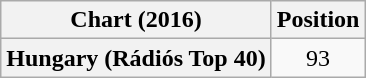<table class="wikitable plainrowheaders" style="text-align:center">
<tr>
<th scope="col">Chart (2016)</th>
<th scope="col">Position</th>
</tr>
<tr>
<th scope="row">Hungary (Rádiós Top 40)</th>
<td>93</td>
</tr>
</table>
